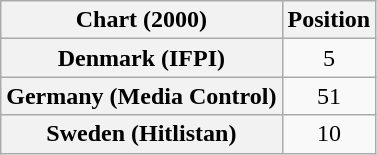<table class="wikitable sortable plainrowheaders">
<tr>
<th>Chart (2000)</th>
<th>Position</th>
</tr>
<tr>
<th scope="row">Denmark (IFPI)</th>
<td align="center">5</td>
</tr>
<tr>
<th scope="row">Germany (Media Control)</th>
<td align="center">51</td>
</tr>
<tr>
<th scope="row">Sweden (Hitlistan)</th>
<td align="center">10</td>
</tr>
</table>
